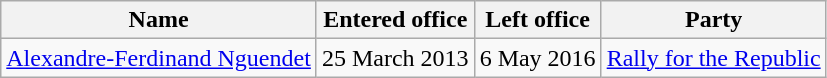<table class="wikitable">
<tr>
<th>Name</th>
<th>Entered office</th>
<th>Left office</th>
<th>Party</th>
</tr>
<tr>
<td><a href='#'>Alexandre-Ferdinand Nguendet</a></td>
<td>25 March 2013</td>
<td>6 May 2016</td>
<td><a href='#'>Rally for the Republic</a></td>
</tr>
</table>
